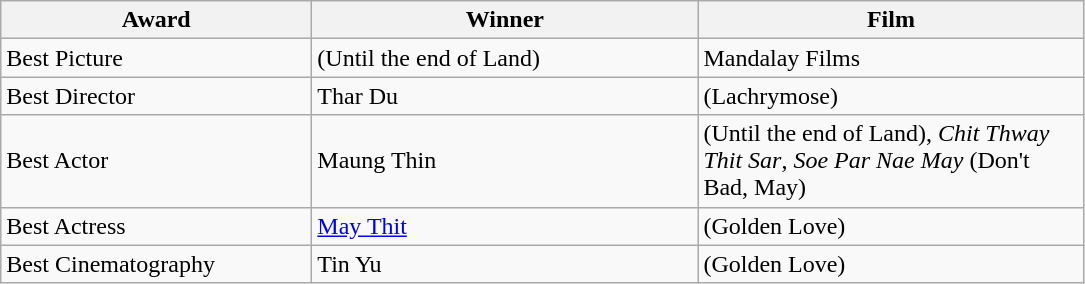<table class="wikitable">
<tr>
<th width="200"><strong>Award</strong></th>
<th width="250"><strong>Winner</strong></th>
<th width="250"><strong>Film</strong></th>
</tr>
<tr>
<td>Best Picture</td>
<td> (Until the end of Land)</td>
<td>Mandalay Films</td>
</tr>
<tr>
<td>Best Director</td>
<td>Thar Du</td>
<td> (Lachrymose)</td>
</tr>
<tr>
<td>Best Actor</td>
<td>Maung Thin</td>
<td> (Until the end of Land), <em>Chit Thway Thit Sar</em>, <em>Soe Par Nae May</em> (Don't Bad, May)</td>
</tr>
<tr>
<td>Best Actress</td>
<td><a href='#'>May Thit</a></td>
<td> (Golden Love)</td>
</tr>
<tr>
<td>Best Cinematography</td>
<td>Tin Yu</td>
<td> (Golden Love)</td>
</tr>
</table>
